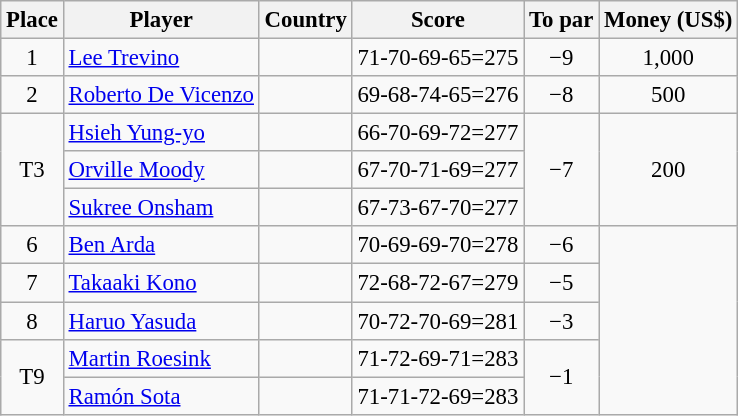<table class="wikitable" style="font-size:95%;">
<tr>
<th>Place</th>
<th>Player</th>
<th>Country</th>
<th>Score</th>
<th>To par</th>
<th>Money (US$)</th>
</tr>
<tr>
<td align=center>1</td>
<td><a href='#'>Lee Trevino</a></td>
<td></td>
<td>71-70-69-65=275</td>
<td align=center>−9</td>
<td align=center>1,000</td>
</tr>
<tr>
<td align=center>2</td>
<td><a href='#'>Roberto De Vicenzo</a></td>
<td></td>
<td>69-68-74-65=276</td>
<td align=center>−8</td>
<td align=center>500</td>
</tr>
<tr>
<td rowspan="3" align=center>T3</td>
<td><a href='#'>Hsieh Yung-yo</a></td>
<td></td>
<td>66-70-69-72=277</td>
<td rowspan=3 align=center>−7</td>
<td rowspan=3 align=center>200</td>
</tr>
<tr>
<td><a href='#'>Orville Moody</a></td>
<td></td>
<td>67-70-71-69=277</td>
</tr>
<tr>
<td><a href='#'>Sukree Onsham</a></td>
<td></td>
<td>67-73-67-70=277</td>
</tr>
<tr>
<td align=center>6</td>
<td><a href='#'>Ben Arda</a></td>
<td></td>
<td>70-69-69-70=278</td>
<td align="center">−6</td>
<td rowspan="5" align="center"></td>
</tr>
<tr>
<td align=center>7</td>
<td><a href='#'>Takaaki Kono</a></td>
<td></td>
<td>72-68-72-67=279</td>
<td align="center">−5</td>
</tr>
<tr>
<td align=center>8</td>
<td><a href='#'>Haruo Yasuda</a></td>
<td></td>
<td>70-72-70-69=281</td>
<td align="center">−3</td>
</tr>
<tr>
<td rowspan=2 align=center>T9</td>
<td><a href='#'>Martin Roesink</a></td>
<td></td>
<td>71-72-69-71=283</td>
<td rowspan=2 align=center>−1</td>
</tr>
<tr>
<td><a href='#'>Ramón Sota</a></td>
<td></td>
<td>71-71-72-69=283</td>
</tr>
</table>
